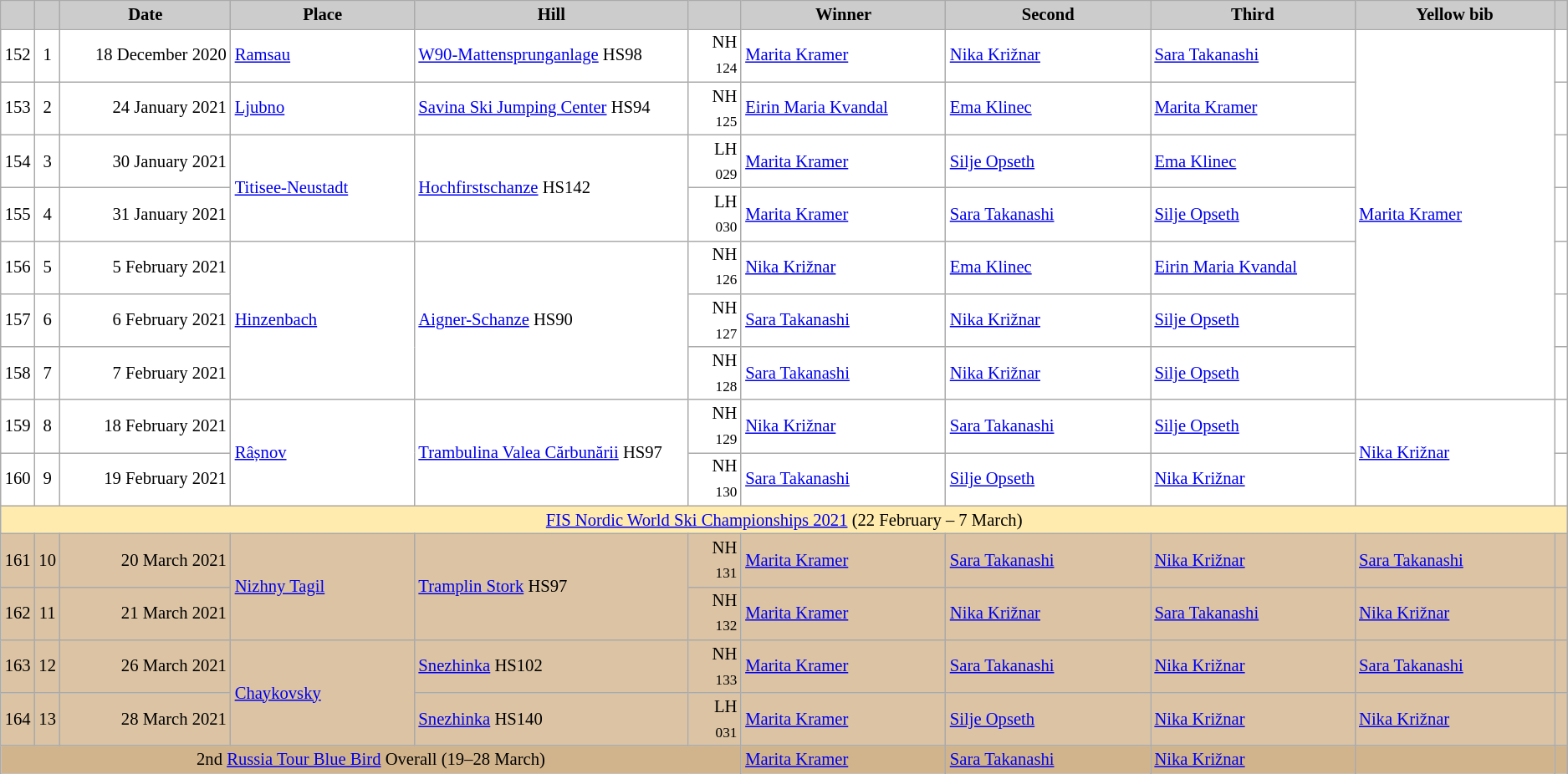<table class="wikitable plainrowheaders" style="background:#fff; font-size:86%; line-height:16px; border:grey solid 1px; border-collapse:collapse;">
<tr>
<th scope="col" style="background:#ccc; width=30 px;"></th>
<th scope="col" style="background:#ccc; width=45 px;"></th>
<th scope="col" style="background:#ccc; width:150px;">Date</th>
<th scope="col" style="background:#ccc; width:160px;">Place</th>
<th scope="col" style="background:#ccc; width:240px;">Hill</th>
<th scope="col" style="background:#ccc; width:40px;"></th>
<th scope="col" style="background:#ccc; width:185px;">Winner</th>
<th scope="col" style="background:#ccc; width:185px;">Second</th>
<th scope="col" style="background:#ccc; width:185px;">Third</th>
<th scope="col" style="background:#ccc; width:180px;">Yellow bib</th>
<th scope="col" style="background:#ccc; width:5px;"></th>
</tr>
<tr>
<td align="center">152</td>
<td align="center">1</td>
<td align="right">18 December 2020</td>
<td> <a href='#'>Ramsau</a></td>
<td><a href='#'>W90-Mattensprunganlage</a> HS98</td>
<td align="right">NH <sub>124</sub></td>
<td> <a href='#'>Marita Kramer</a></td>
<td> <a href='#'>Nika Križnar</a></td>
<td> <a href='#'>Sara Takanashi</a></td>
<td rowspan="7"> <a href='#'>Marita Kramer</a></td>
<td></td>
</tr>
<tr>
<td align="center">153</td>
<td align="center">2</td>
<td align="right">24 January 2021</td>
<td> <a href='#'>Ljubno</a></td>
<td><a href='#'>Savina Ski Jumping Center</a> HS94</td>
<td align="right">NH <sub>125</sub></td>
<td> <a href='#'>Eirin Maria Kvandal</a></td>
<td> <a href='#'>Ema Klinec</a></td>
<td> <a href='#'>Marita Kramer</a></td>
<td></td>
</tr>
<tr>
<td align="center">154</td>
<td align="center">3</td>
<td align="right">30 January 2021</td>
<td rowspan="2"> <a href='#'>Titisee-Neustadt</a></td>
<td rowspan="2"><a href='#'>Hochfirstschanze</a> HS142</td>
<td align="right">LH <sub>029</sub></td>
<td> <a href='#'>Marita Kramer</a></td>
<td> <a href='#'>Silje Opseth</a></td>
<td> <a href='#'>Ema Klinec</a></td>
<td></td>
</tr>
<tr>
<td align="center">155</td>
<td align="center">4</td>
<td align="right">31 January 2021</td>
<td align="right">LH <sub>030</sub></td>
<td> <a href='#'>Marita Kramer</a></td>
<td> <a href='#'>Sara Takanashi</a></td>
<td> <a href='#'>Silje Opseth</a></td>
<td></td>
</tr>
<tr>
<td align="center">156</td>
<td align="center">5</td>
<td align="right">5 February 2021</td>
<td rowspan="3"> <a href='#'>Hinzenbach</a></td>
<td rowspan="3"><a href='#'>Aigner-Schanze</a> HS90</td>
<td align="right">NH <sub>126</sub></td>
<td> <a href='#'>Nika Križnar</a></td>
<td> <a href='#'>Ema Klinec</a></td>
<td> <a href='#'>Eirin Maria Kvandal</a></td>
<td></td>
</tr>
<tr>
<td align="center">157</td>
<td align="center">6</td>
<td align="right">6 February 2021</td>
<td align="right">NH <sub>127</sub></td>
<td> <a href='#'>Sara Takanashi</a></td>
<td> <a href='#'>Nika Križnar</a></td>
<td> <a href='#'>Silje Opseth</a></td>
<td></td>
</tr>
<tr>
<td align="center">158</td>
<td align="center">7</td>
<td align="right">7 February 2021</td>
<td align="right">NH <sub>128</sub></td>
<td> <a href='#'>Sara Takanashi</a></td>
<td> <a href='#'>Nika Križnar</a></td>
<td> <a href='#'>Silje Opseth</a></td>
<td></td>
</tr>
<tr>
<td align="center">159</td>
<td align="center">8</td>
<td align="right">18 February 2021</td>
<td rowspan="2"> <a href='#'>Râșnov</a></td>
<td rowspan="2"><a href='#'>Trambulina Valea Cărbunării</a> HS97</td>
<td align="right">NH <sub>129</sub></td>
<td> <a href='#'>Nika Križnar</a></td>
<td> <a href='#'>Sara Takanashi</a></td>
<td> <a href='#'>Silje Opseth</a></td>
<td rowspan="2"> <a href='#'>Nika Križnar</a></td>
<td></td>
</tr>
<tr>
<td align="center">160</td>
<td align="center">9</td>
<td align="right">19 February 2021</td>
<td align="right">NH <sub>130</sub></td>
<td> <a href='#'>Sara Takanashi</a></td>
<td> <a href='#'>Silje Opseth</a></td>
<td> <a href='#'>Nika Križnar</a></td>
<td></td>
</tr>
<tr style="background:#FFEBAD">
<td colspan=11 align=center><a href='#'>FIS Nordic World Ski Championships 2021</a> (22 February – 7 March)</td>
</tr>
<tr bgcolor="#dbc3a3">
<td align="center">161</td>
<td align="center">10</td>
<td align="right">20 March 2021</td>
<td rowspan="2"> <a href='#'>Nizhny Tagil</a></td>
<td rowspan="2"><a href='#'>Tramplin Stork</a> HS97</td>
<td align="right">NH <sub>131</sub></td>
<td> <a href='#'>Marita Kramer</a></td>
<td> <a href='#'>Sara Takanashi</a></td>
<td> <a href='#'>Nika Križnar</a></td>
<td> <a href='#'>Sara Takanashi</a></td>
<td></td>
</tr>
<tr bgcolor="#dbc3a3">
<td align="center">162</td>
<td align="center">11</td>
<td align="right">21 March 2021</td>
<td align="right">NH <sub>132</sub></td>
<td> <a href='#'>Marita Kramer</a></td>
<td> <a href='#'>Nika Križnar</a></td>
<td> <a href='#'>Sara Takanashi</a></td>
<td> <a href='#'>Nika Križnar</a></td>
<td></td>
</tr>
<tr bgcolor="#dbc3a3">
<td align="center">163</td>
<td align="center">12</td>
<td align="right">26 March 2021</td>
<td rowspan="2"> <a href='#'>Chaykovsky</a></td>
<td><a href='#'>Snezhinka</a> HS102</td>
<td align="right">NH <sub>133</sub></td>
<td> <a href='#'>Marita Kramer</a></td>
<td> <a href='#'>Sara Takanashi</a></td>
<td> <a href='#'>Nika Križnar</a></td>
<td> <a href='#'>Sara Takanashi</a></td>
<td></td>
</tr>
<tr bgcolor="#dbc3a3">
<td align="center">164</td>
<td align="center">13</td>
<td align="right"><small></small>28 March 2021</td>
<td><a href='#'>Snezhinka</a> HS140</td>
<td align="right">LH <sub>031</sub></td>
<td> <a href='#'>Marita Kramer</a></td>
<td> <a href='#'>Silje Opseth</a></td>
<td> <a href='#'>Nika Križnar</a></td>
<td> <a href='#'>Nika Križnar</a></td>
<td></td>
</tr>
<tr bgcolor="#D2B48C">
<td colspan="6" align="center">2nd <a href='#'>Russia Tour Blue Bird</a> Overall (19–28 March)</td>
<td> <a href='#'>Marita Kramer</a></td>
<td> <a href='#'>Sara Takanashi</a></td>
<td> <a href='#'>Nika Križnar</a></td>
<td></td>
<td></td>
</tr>
</table>
